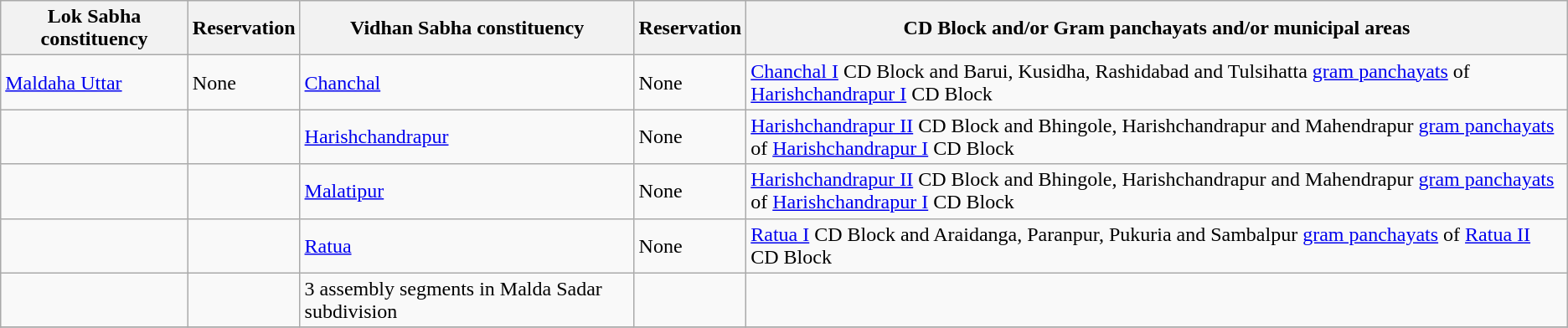<table class="wikitable sortable">
<tr>
<th>Lok Sabha constituency</th>
<th>Reservation</th>
<th>Vidhan Sabha constituency</th>
<th>Reservation</th>
<th>CD Block and/or Gram panchayats and/or municipal areas</th>
</tr>
<tr>
<td><a href='#'>Maldaha Uttar</a></td>
<td>None</td>
<td><a href='#'>Chanchal</a></td>
<td>None</td>
<td><a href='#'>Chanchal I</a> CD Block and Barui, Kusidha, Rashidabad and Tulsihatta <a href='#'>gram panchayats</a> of  <a href='#'>Harishchandrapur I</a> CD Block</td>
</tr>
<tr>
<td></td>
<td></td>
<td><a href='#'>Harishchandrapur</a></td>
<td>None</td>
<td><a href='#'>Harishchandrapur II</a> CD Block and  Bhingole, Harishchandrapur and Mahendrapur <a href='#'>gram panchayats</a> of <a href='#'>Harishchandrapur I</a> CD Block</td>
</tr>
<tr>
<td></td>
<td></td>
<td><a href='#'>Malatipur</a></td>
<td>None</td>
<td><a href='#'>Harishchandrapur II</a> CD Block and  Bhingole, Harishchandrapur and Mahendrapur <a href='#'>gram panchayats</a> of <a href='#'>Harishchandrapur I</a> CD Block</td>
</tr>
<tr>
<td></td>
<td></td>
<td><a href='#'>Ratua</a></td>
<td>None</td>
<td><a href='#'>Ratua I</a> CD Block and Araidanga, Paranpur, Pukuria and Sambalpur <a href='#'>gram panchayats</a> of <a href='#'>Ratua II</a> CD Block</td>
</tr>
<tr>
<td></td>
<td></td>
<td>3 assembly segments in Malda Sadar subdivision</td>
<td></td>
<td></td>
</tr>
<tr>
</tr>
</table>
